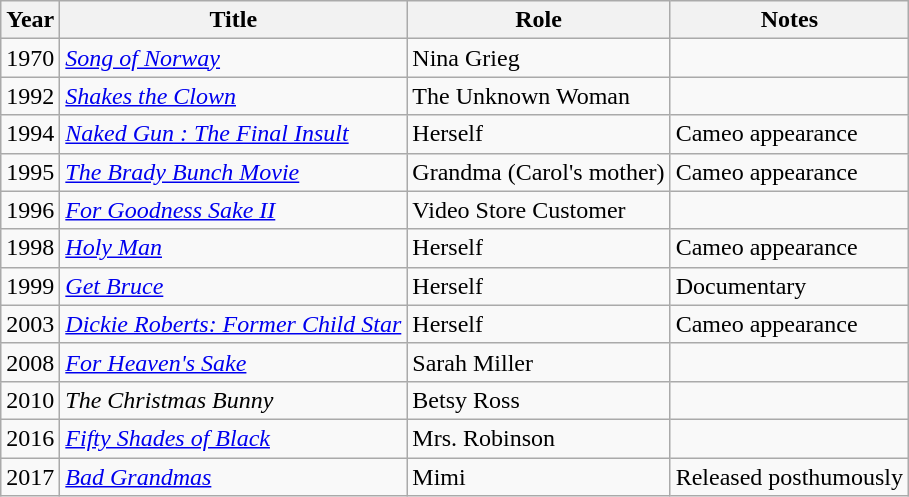<table class="wikitable sortable">
<tr>
<th>Year</th>
<th>Title</th>
<th>Role</th>
<th class="unsortable">Notes</th>
</tr>
<tr>
<td>1970</td>
<td><em><a href='#'>Song of Norway</a></em></td>
<td>Nina Grieg</td>
<td></td>
</tr>
<tr>
<td>1992</td>
<td><em><a href='#'>Shakes the Clown</a></em></td>
<td>The Unknown Woman</td>
<td></td>
</tr>
<tr>
<td>1994</td>
<td><em><a href='#'>Naked Gun : The Final Insult</a></em></td>
<td>Herself</td>
<td>Cameo appearance</td>
</tr>
<tr>
<td>1995</td>
<td><em><a href='#'>The Brady Bunch Movie</a></em></td>
<td>Grandma (Carol's mother)</td>
<td>Cameo appearance</td>
</tr>
<tr>
<td>1996</td>
<td><em><a href='#'>For Goodness Sake II</a></em></td>
<td>Video Store Customer</td>
<td></td>
</tr>
<tr>
<td>1998</td>
<td><em><a href='#'>Holy Man</a></em></td>
<td>Herself</td>
<td>Cameo appearance</td>
</tr>
<tr>
<td>1999</td>
<td><em><a href='#'>Get Bruce</a></em></td>
<td>Herself</td>
<td>Documentary</td>
</tr>
<tr>
<td>2003</td>
<td><em><a href='#'>Dickie Roberts: Former Child Star</a></em></td>
<td>Herself</td>
<td>Cameo appearance</td>
</tr>
<tr>
<td>2008</td>
<td><em><a href='#'>For Heaven's Sake</a></em></td>
<td>Sarah Miller</td>
<td></td>
</tr>
<tr>
<td>2010</td>
<td><em>The Christmas Bunny</em></td>
<td>Betsy Ross</td>
<td></td>
</tr>
<tr>
<td>2016</td>
<td><em><a href='#'>Fifty Shades of Black</a></em></td>
<td>Mrs. Robinson</td>
<td></td>
</tr>
<tr>
<td>2017</td>
<td><em><a href='#'>Bad Grandmas</a></em></td>
<td>Mimi</td>
<td>Released posthumously</td>
</tr>
</table>
